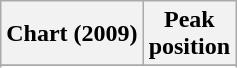<table class="wikitable sortable plainrowheaders">
<tr>
<th>Chart (2009)</th>
<th>Peak<br>position</th>
</tr>
<tr>
</tr>
<tr>
</tr>
<tr>
</tr>
</table>
